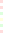<table style="font-size: 85%">
<tr>
<td style="background:#fdd;"></td>
</tr>
<tr>
<td style="background:#fdd;"></td>
</tr>
<tr>
<td style="background:#dfd;"></td>
</tr>
<tr>
<td style="background:#ffd;"></td>
</tr>
<tr>
<td style="background:#dfd;"></td>
</tr>
<tr>
<td style="background:#fdd;"></td>
</tr>
</table>
